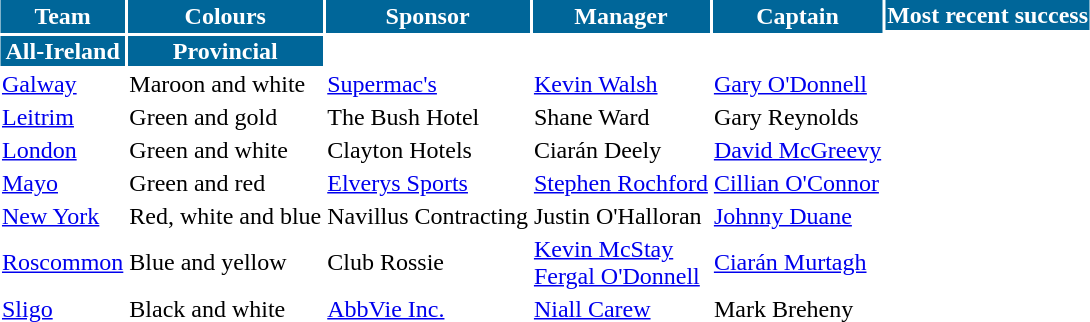<table cellpadding="1" style="margin:1em auto;">
<tr style="background:#069; color:white;">
<th rowspan="2">Team</th>
<th rowspan="2">Colours</th>
<th rowspan="2">Sponsor</th>
<th rowspan="2">Manager</th>
<th rowspan="2">Captain</th>
<th colspan="2">Most recent success</th>
</tr>
<tr>
</tr>
<tr style="background:#069; color:white;">
<th>All-Ireland</th>
<th>Provincial</th>
</tr>
<tr>
<td><a href='#'>Galway</a></td>
<td> Maroon and white</td>
<td><a href='#'>Supermac's</a></td>
<td><a href='#'>Kevin Walsh</a></td>
<td><a href='#'>Gary O'Donnell</a></td>
<td></td>
<td></td>
</tr>
<tr>
<td><a href='#'>Leitrim</a></td>
<td> Green and gold</td>
<td>The Bush Hotel</td>
<td>Shane Ward</td>
<td>Gary Reynolds</td>
<td></td>
<td></td>
</tr>
<tr>
<td><a href='#'>London</a></td>
<td> Green and white</td>
<td>Clayton Hotels</td>
<td>Ciarán Deely</td>
<td><a href='#'>David McGreevy</a></td>
<td></td>
<td></td>
</tr>
<tr>
<td><a href='#'>Mayo</a></td>
<td> Green and red</td>
<td><a href='#'>Elverys Sports</a></td>
<td><a href='#'>Stephen Rochford</a></td>
<td><a href='#'>Cillian O'Connor</a></td>
<td></td>
<td></td>
</tr>
<tr>
<td><a href='#'>New York</a></td>
<td> Red, white and blue</td>
<td>Navillus Contracting</td>
<td>Justin O'Halloran</td>
<td><a href='#'>Johnny Duane</a></td>
<td></td>
<td></td>
</tr>
<tr>
<td><a href='#'>Roscommon</a></td>
<td> Blue and yellow</td>
<td>Club Rossie</td>
<td><a href='#'>Kevin McStay</a><br><a href='#'>Fergal O'Donnell</a></td>
<td><a href='#'>Ciarán Murtagh</a></td>
<td></td>
<td></td>
</tr>
<tr>
<td><a href='#'>Sligo</a></td>
<td> Black and white</td>
<td><a href='#'>AbbVie Inc.</a></td>
<td><a href='#'>Niall Carew</a></td>
<td>Mark Breheny</td>
<td></td>
<td></td>
</tr>
</table>
